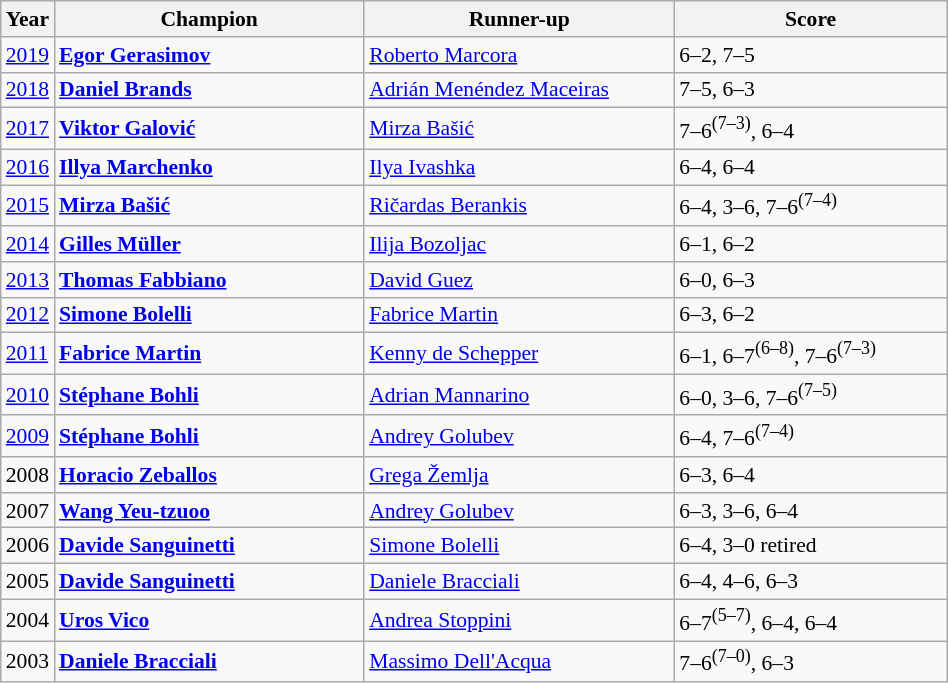<table class="wikitable" style="font-size:90%">
<tr>
<th>Year</th>
<th width="200">Champion</th>
<th width="200">Runner-up</th>
<th width="175">Score</th>
</tr>
<tr>
<td><a href='#'>2019</a></td>
<td> <strong><a href='#'>Egor Gerasimov</a></strong></td>
<td> <a href='#'>Roberto Marcora</a></td>
<td>6–2, 7–5</td>
</tr>
<tr>
<td><a href='#'>2018</a></td>
<td> <strong><a href='#'>Daniel Brands</a></strong></td>
<td> <a href='#'>Adrián Menéndez Maceiras</a></td>
<td>7–5, 6–3</td>
</tr>
<tr>
<td><a href='#'>2017</a></td>
<td> <strong><a href='#'>Viktor Galović</a></strong></td>
<td> <a href='#'>Mirza Bašić</a></td>
<td>7–6<sup>(7–3)</sup>, 6–4</td>
</tr>
<tr>
<td><a href='#'>2016</a></td>
<td> <strong><a href='#'>Illya Marchenko</a></strong></td>
<td> <a href='#'>Ilya Ivashka</a></td>
<td>6–4, 6–4</td>
</tr>
<tr>
<td><a href='#'>2015</a></td>
<td> <strong><a href='#'>Mirza Bašić</a></strong></td>
<td> <a href='#'>Ričardas Berankis</a></td>
<td>6–4, 3–6, 7–6<sup>(7–4)</sup></td>
</tr>
<tr>
<td><a href='#'>2014</a></td>
<td> <strong><a href='#'>Gilles Müller</a></strong></td>
<td> <a href='#'>Ilija Bozoljac</a></td>
<td>6–1, 6–2</td>
</tr>
<tr>
<td><a href='#'>2013</a></td>
<td> <strong><a href='#'>Thomas Fabbiano</a></strong></td>
<td> <a href='#'>David Guez</a></td>
<td>6–0, 6–3</td>
</tr>
<tr>
<td><a href='#'>2012</a></td>
<td> <strong><a href='#'>Simone Bolelli</a></strong></td>
<td> <a href='#'>Fabrice Martin</a></td>
<td>6–3, 6–2</td>
</tr>
<tr>
<td><a href='#'>2011</a></td>
<td> <strong><a href='#'>Fabrice Martin</a></strong></td>
<td> <a href='#'>Kenny de Schepper</a></td>
<td>6–1, 6–7<sup>(6–8)</sup>, 7–6<sup>(7–3)</sup></td>
</tr>
<tr>
<td><a href='#'>2010</a></td>
<td> <strong><a href='#'>Stéphane Bohli</a></strong></td>
<td> <a href='#'>Adrian Mannarino</a></td>
<td>6–0, 3–6, 7–6<sup>(7–5)</sup></td>
</tr>
<tr>
<td><a href='#'>2009</a></td>
<td> <strong><a href='#'>Stéphane Bohli</a></strong></td>
<td> <a href='#'>Andrey Golubev</a></td>
<td>6–4, 7–6<sup>(7–4)</sup></td>
</tr>
<tr>
<td>2008</td>
<td> <strong><a href='#'>Horacio Zeballos</a></strong></td>
<td> <a href='#'>Grega Žemlja</a></td>
<td>6–3, 6–4</td>
</tr>
<tr>
<td>2007</td>
<td> <strong><a href='#'>Wang Yeu-tzuoo</a></strong></td>
<td> <a href='#'>Andrey Golubev</a></td>
<td>6–3, 3–6, 6–4</td>
</tr>
<tr>
<td>2006</td>
<td> <strong><a href='#'>Davide Sanguinetti</a></strong></td>
<td> <a href='#'>Simone Bolelli</a></td>
<td>6–4, 3–0 retired</td>
</tr>
<tr>
<td>2005</td>
<td> <strong><a href='#'>Davide Sanguinetti</a></strong></td>
<td> <a href='#'>Daniele Bracciali</a></td>
<td>6–4, 4–6, 6–3</td>
</tr>
<tr>
<td>2004</td>
<td> <strong><a href='#'>Uros Vico</a></strong></td>
<td> <a href='#'>Andrea Stoppini</a></td>
<td>6–7<sup>(5–7)</sup>, 6–4, 6–4</td>
</tr>
<tr>
<td>2003</td>
<td> <strong><a href='#'>Daniele Bracciali</a></strong></td>
<td> <a href='#'>Massimo Dell'Acqua</a></td>
<td>7–6<sup>(7–0)</sup>, 6–3</td>
</tr>
</table>
